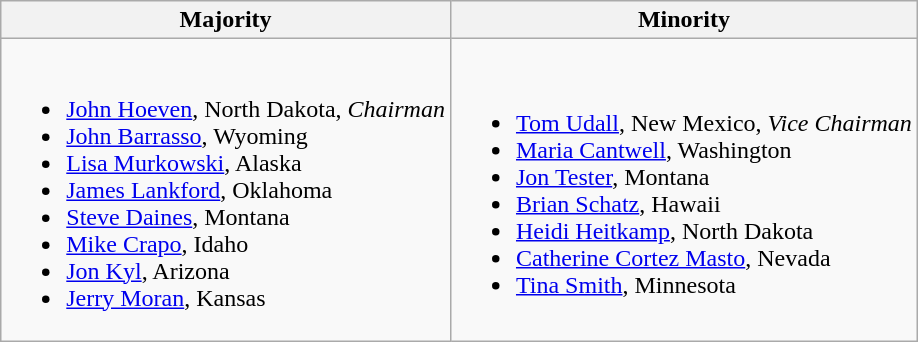<table class=wikitable>
<tr>
<th>Majority</th>
<th>Minority</th>
</tr>
<tr>
<td><br><ul><li><a href='#'>John Hoeven</a>, North Dakota, <em>Chairman</em></li><li><a href='#'>John Barrasso</a>, Wyoming</li><li><a href='#'>Lisa Murkowski</a>, Alaska</li><li><a href='#'>James Lankford</a>, Oklahoma</li><li><a href='#'>Steve Daines</a>, Montana</li><li><a href='#'>Mike Crapo</a>, Idaho</li><li><a href='#'>Jon Kyl</a>, Arizona</li><li><a href='#'>Jerry Moran</a>, Kansas</li></ul></td>
<td><br><ul><li><a href='#'>Tom Udall</a>, New Mexico, <em>Vice Chairman</em></li><li><a href='#'>Maria Cantwell</a>, Washington</li><li><a href='#'>Jon Tester</a>, Montana</li><li><a href='#'>Brian Schatz</a>, Hawaii</li><li><a href='#'>Heidi Heitkamp</a>, North Dakota</li><li><a href='#'>Catherine Cortez Masto</a>, Nevada</li><li><a href='#'>Tina Smith</a>, Minnesota</li></ul></td>
</tr>
</table>
